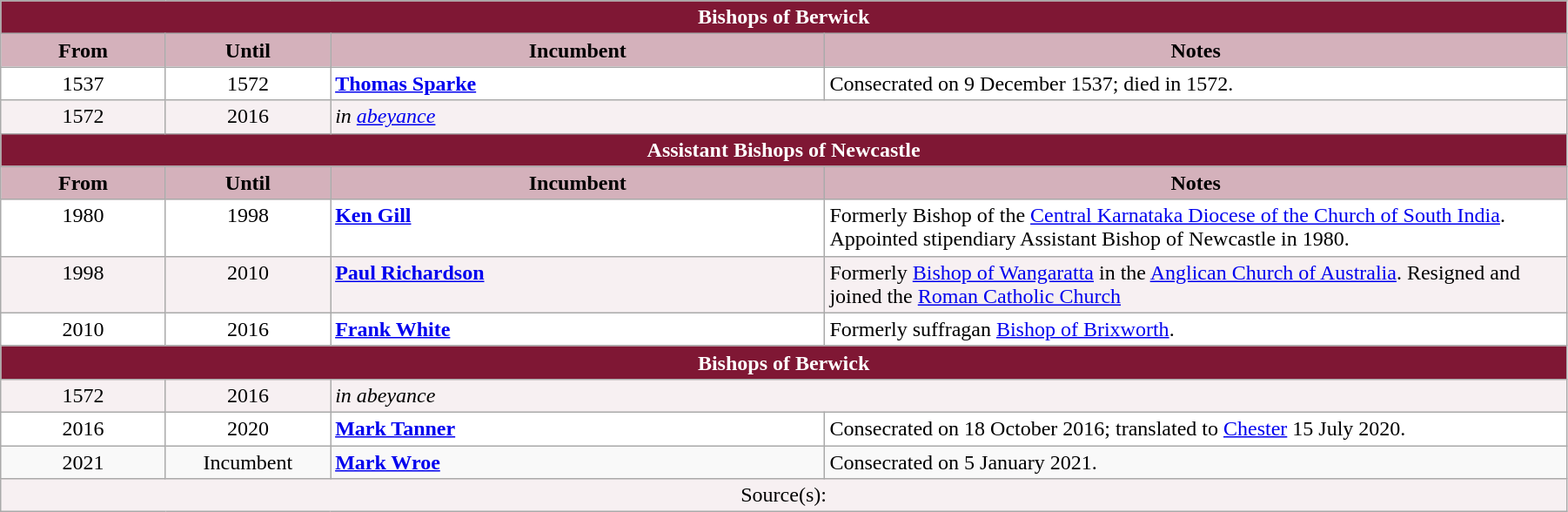<table class="wikitable" style="width:95%;" border="1" cellpadding="2">
<tr>
<th colspan="4" style="background-color: #7F1734; color: white;">Bishops of Berwick</th>
</tr>
<tr valign=top>
<th style="background-color:#D4B1BB" width="10%">From</th>
<th style="background-color:#D4B1BB" width="10%">Until</th>
<th style="background-color:#D4B1BB" width="30%">Incumbent</th>
<th style="background-color:#D4B1BB" width="45%">Notes</th>
</tr>
<tr valign=top bgcolor="white">
<td align="center">1537</td>
<td align="center">1572</td>
<td><strong><a href='#'>Thomas Sparke</a></strong></td>
<td>Consecrated on 9 December 1537; died in 1572.</td>
</tr>
<tr valign=top bgcolor="#F7F0F2">
<td align="center">1572</td>
<td align="center">2016</td>
<td colspan="2"><em>in <a href='#'>abeyance</a></em></td>
</tr>
<tr>
<th colspan="4" style="background-color: #7F1734; color: white;">Assistant Bishops of Newcastle</th>
</tr>
<tr valign=center>
<th style="background-color: #D4B1BB" width="10%">From</th>
<th style="background-color: #D4B1BB" width="10%">Until</th>
<th style="background-color: #D4B1BB" width="30%">Incumbent</th>
<th style="background-color: #D4B1BB" width="45%">Notes</th>
</tr>
<tr valign=top bgcolor="white">
<td align=center>1980</td>
<td align=center>1998</td>
<td><strong><a href='#'>Ken Gill</a></strong></td>
<td>Formerly Bishop of the <a href='#'>Central Karnataka Diocese of the Church of South India</a>. Appointed stipendiary Assistant Bishop of Newcastle in 1980.</td>
</tr>
<tr valign=top bgcolor="#F7F0F2">
<td align=center>1998</td>
<td align=center>2010</td>
<td><strong><a href='#'>Paul Richardson</a></strong></td>
<td>Formerly <a href='#'>Bishop of Wangaratta</a> in the <a href='#'>Anglican Church of Australia</a>. Resigned and joined the <a href='#'>Roman Catholic Church</a></td>
</tr>
<tr valign=top bgcolor="white">
<td align=center>2010</td>
<td align=center>2016</td>
<td><strong><a href='#'>Frank White</a></strong></td>
<td>Formerly suffragan <a href='#'>Bishop of Brixworth</a>.</td>
</tr>
<tr>
<th colspan="4" style="background-color: #7F1734; color: white;">Bishops of Berwick</th>
</tr>
<tr valign=top bgcolor="#F7F0F2">
<td align="center">1572</td>
<td align="center">2016</td>
<td colspan="2"><em>in abeyance</em></td>
</tr>
<tr valign=top bgcolor="white">
<td align="center">2016</td>
<td align="center">2020</td>
<td><strong><a href='#'>Mark Tanner</a></strong></td>
<td>Consecrated on 18 October 2016; translated to <a href='#'>Chester</a> 15 July 2020.</td>
</tr>
<tr>
<td align="center">2021</td>
<td align="center">Incumbent</td>
<td><strong><a href='#'>Mark Wroe</a></strong></td>
<td>Consecrated on 5 January 2021.</td>
</tr>
<tr valign=top bgcolor="#F7F0F2">
<td align="center" colspan="4">Source(s):</td>
</tr>
</table>
